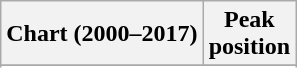<table class="wikitable sortable plainrowheaders" style="text-align:center">
<tr>
<th scope="col">Chart (2000–2017)</th>
<th scope="col">Peak<br>position</th>
</tr>
<tr>
</tr>
<tr>
</tr>
<tr>
</tr>
</table>
